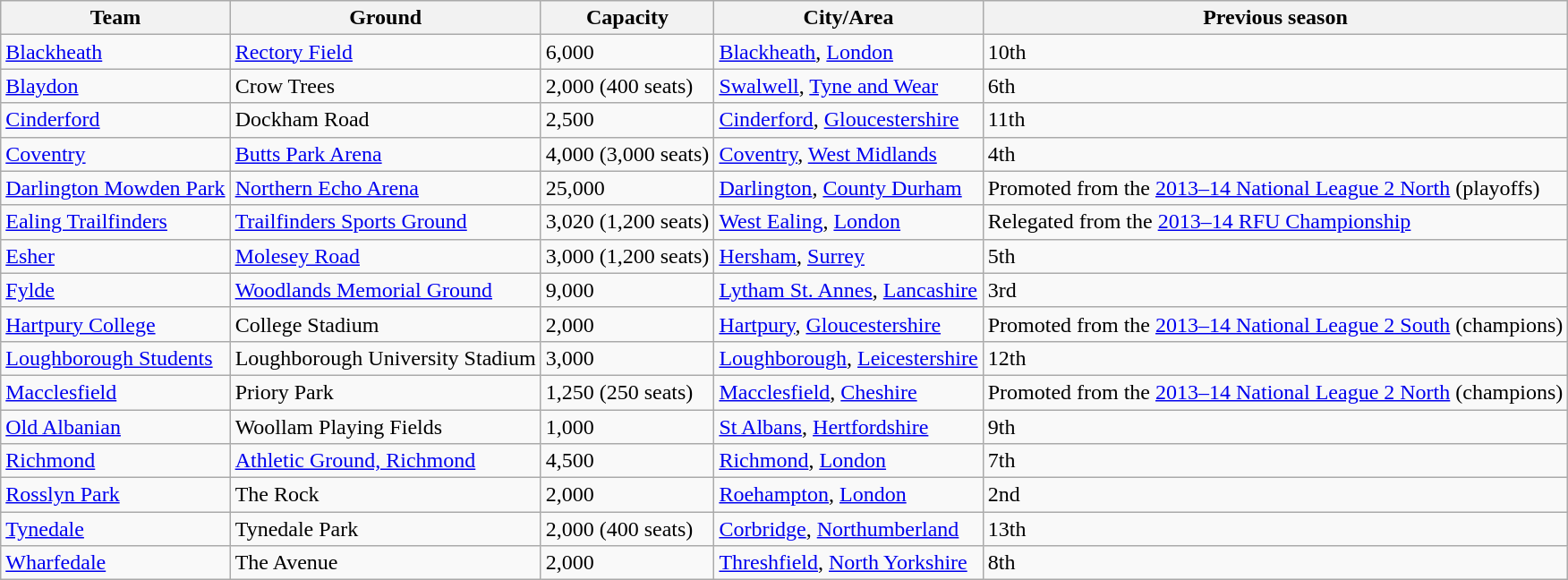<table class="wikitable sortable">
<tr>
<th>Team</th>
<th>Ground</th>
<th>Capacity</th>
<th>City/Area</th>
<th>Previous season</th>
</tr>
<tr>
<td><a href='#'>Blackheath</a></td>
<td><a href='#'>Rectory Field</a></td>
<td>6,000</td>
<td><a href='#'>Blackheath</a>, <a href='#'>London</a></td>
<td>10th</td>
</tr>
<tr>
<td><a href='#'>Blaydon</a></td>
<td>Crow Trees</td>
<td>2,000 (400 seats)</td>
<td><a href='#'>Swalwell</a>, <a href='#'>Tyne and Wear</a></td>
<td>6th</td>
</tr>
<tr>
<td><a href='#'>Cinderford</a></td>
<td>Dockham Road</td>
<td>2,500</td>
<td><a href='#'>Cinderford</a>, <a href='#'>Gloucestershire</a></td>
<td>11th</td>
</tr>
<tr>
<td><a href='#'>Coventry</a></td>
<td><a href='#'>Butts Park Arena</a></td>
<td>4,000 (3,000 seats)</td>
<td><a href='#'>Coventry</a>, <a href='#'>West Midlands</a></td>
<td>4th</td>
</tr>
<tr>
<td><a href='#'>Darlington Mowden Park</a></td>
<td><a href='#'>Northern Echo Arena</a></td>
<td>25,000</td>
<td><a href='#'>Darlington</a>, <a href='#'>County Durham</a></td>
<td>Promoted from the <a href='#'>2013–14 National League 2 North</a> (playoffs)</td>
</tr>
<tr>
<td><a href='#'>Ealing Trailfinders</a></td>
<td><a href='#'>Trailfinders Sports Ground</a></td>
<td>3,020 (1,200 seats)</td>
<td><a href='#'>West Ealing</a>, <a href='#'>London</a></td>
<td>Relegated from the <a href='#'>2013–14 RFU Championship</a></td>
</tr>
<tr>
<td><a href='#'>Esher</a></td>
<td><a href='#'>Molesey Road</a></td>
<td>3,000 (1,200 seats)</td>
<td><a href='#'>Hersham</a>, <a href='#'>Surrey</a></td>
<td>5th</td>
</tr>
<tr>
<td><a href='#'>Fylde</a></td>
<td><a href='#'>Woodlands Memorial Ground</a></td>
<td>9,000</td>
<td><a href='#'>Lytham St. Annes</a>, <a href='#'>Lancashire</a></td>
<td>3rd</td>
</tr>
<tr>
<td><a href='#'>Hartpury College</a></td>
<td>College Stadium</td>
<td>2,000</td>
<td><a href='#'>Hartpury</a>, <a href='#'>Gloucestershire</a></td>
<td>Promoted from the <a href='#'>2013–14 National League 2 South</a> (champions)</td>
</tr>
<tr>
<td><a href='#'>Loughborough Students</a></td>
<td>Loughborough University Stadium</td>
<td>3,000</td>
<td><a href='#'>Loughborough</a>, <a href='#'>Leicestershire</a></td>
<td>12th</td>
</tr>
<tr>
<td><a href='#'>Macclesfield</a></td>
<td>Priory Park</td>
<td>1,250 (250 seats)</td>
<td><a href='#'>Macclesfield</a>, <a href='#'>Cheshire</a></td>
<td>Promoted from the <a href='#'>2013–14 National League 2 North</a> (champions)</td>
</tr>
<tr>
<td><a href='#'>Old Albanian</a></td>
<td>Woollam Playing Fields</td>
<td>1,000</td>
<td><a href='#'>St Albans</a>, <a href='#'>Hertfordshire</a></td>
<td>9th</td>
</tr>
<tr>
<td><a href='#'>Richmond</a></td>
<td><a href='#'>Athletic Ground, Richmond</a></td>
<td>4,500</td>
<td><a href='#'>Richmond</a>, <a href='#'>London</a></td>
<td>7th</td>
</tr>
<tr>
<td><a href='#'>Rosslyn Park</a></td>
<td>The Rock</td>
<td>2,000</td>
<td><a href='#'>Roehampton</a>, <a href='#'>London</a></td>
<td>2nd</td>
</tr>
<tr>
<td><a href='#'>Tynedale</a></td>
<td>Tynedale Park</td>
<td>2,000 (400 seats)</td>
<td><a href='#'>Corbridge</a>, <a href='#'>Northumberland</a></td>
<td>13th</td>
</tr>
<tr>
<td><a href='#'>Wharfedale</a></td>
<td>The Avenue</td>
<td>2,000</td>
<td><a href='#'>Threshfield</a>, <a href='#'>North Yorkshire</a></td>
<td>8th</td>
</tr>
</table>
